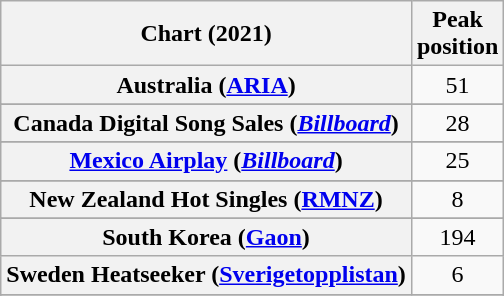<table class="wikitable sortable plainrowheaders" style="text-align:center">
<tr>
<th scope="col">Chart (2021)</th>
<th scope="col">Peak<br>position</th>
</tr>
<tr>
<th scope="row">Australia (<a href='#'>ARIA</a>)</th>
<td>51</td>
</tr>
<tr>
</tr>
<tr>
<th scope="row">Canada Digital Song Sales (<em><a href='#'>Billboard</a></em>)</th>
<td>28</td>
</tr>
<tr>
</tr>
<tr>
</tr>
<tr>
</tr>
<tr>
</tr>
<tr>
</tr>
<tr>
</tr>
<tr>
</tr>
<tr>
</tr>
<tr>
<th scope="row"><a href='#'>Mexico Airplay</a> (<em><a href='#'>Billboard</a></em>)</th>
<td>25</td>
</tr>
<tr>
</tr>
<tr>
</tr>
<tr>
<th scope="row">New Zealand Hot Singles (<a href='#'>RMNZ</a>)</th>
<td>8</td>
</tr>
<tr>
</tr>
<tr>
<th scope="row">South Korea (<a href='#'>Gaon</a>)</th>
<td>194</td>
</tr>
<tr>
<th scope="row">Sweden Heatseeker (<a href='#'>Sverigetopplistan</a>)</th>
<td>6</td>
</tr>
<tr>
</tr>
<tr>
</tr>
</table>
